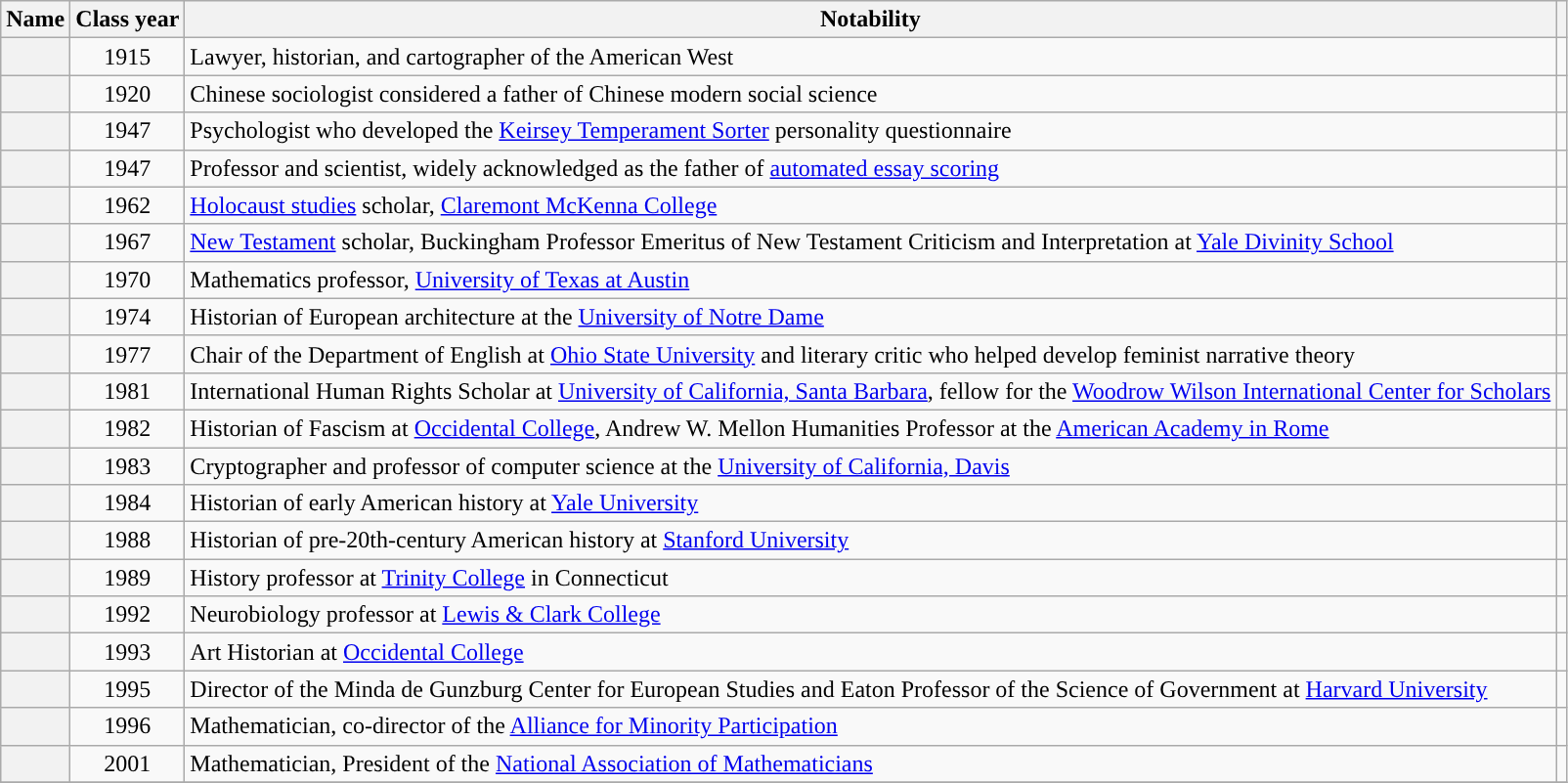<table class="wikitable sortable plainrowheaders" style="text-align:center; border:2px solid #">
<tr>
<th scope="col">Name</th>
<th scope="col">Class year</th>
<th scope="col">Notability</th>
<th scope="col"></th>
</tr>
<tr>
<th scope="row"></th>
<td>1915</td>
<td style="text-align:left;">Lawyer, historian, and cartographer of the American West</td>
<td></td>
</tr>
<tr>
<th scope="row"></th>
<td>1920</td>
<td style="text-align:left;">Chinese sociologist considered a father of Chinese modern social science</td>
<td></td>
</tr>
<tr>
<th scope="row"></th>
<td>1947</td>
<td style="text-align:left;">Psychologist who developed the <a href='#'>Keirsey Temperament Sorter</a> personality questionnaire</td>
<td></td>
</tr>
<tr>
<th scope="row"></th>
<td>1947</td>
<td style="text-align:left;">Professor and scientist, widely acknowledged as the father of <a href='#'>automated essay scoring</a></td>
<td></td>
</tr>
<tr>
<th scope="row"></th>
<td>1962</td>
<td style="text-align:left;"><a href='#'>Holocaust studies</a> scholar, <a href='#'>Claremont McKenna College</a></td>
<td></td>
</tr>
<tr>
<th scope="row"></th>
<td>1967</td>
<td style="text-align:left;"><a href='#'>New Testament</a> scholar, Buckingham Professor Emeritus of New Testament Criticism and Interpretation at <a href='#'>Yale Divinity School</a></td>
<td></td>
</tr>
<tr>
<th scope="row"></th>
<td>1970</td>
<td style="text-align:left;">Mathematics professor, <a href='#'>University of Texas at Austin</a></td>
<td></td>
</tr>
<tr>
<th scope="row"></th>
<td>1974</td>
<td style="text-align:left;">Historian of European architecture at the <a href='#'>University of Notre Dame</a></td>
<td></td>
</tr>
<tr>
<th scope="row"></th>
<td>1977</td>
<td style="text-align:left;">Chair of the Department of English at <a href='#'>Ohio State University</a> and literary critic who helped develop feminist narrative theory</td>
<td></td>
</tr>
<tr>
<th scope="row"></th>
<td>1981</td>
<td style="text-align:left;">International Human Rights Scholar at <a href='#'>University of California, Santa Barbara</a>, fellow for the <a href='#'>Woodrow Wilson International Center for Scholars</a></td>
<td></td>
</tr>
<tr>
<th scope="row"></th>
<td>1982</td>
<td style="text-align:left;">Historian of Fascism at <a href='#'>Occidental College</a>, Andrew W. Mellon Humanities Professor at the <a href='#'>American Academy in Rome</a></td>
<td></td>
</tr>
<tr>
<th scope="row"></th>
<td>1983</td>
<td style="text-align:left;">Cryptographer and professor of computer science at the <a href='#'>University of California, Davis</a></td>
<td></td>
</tr>
<tr>
<th scope="row"></th>
<td>1984</td>
<td style="text-align:left;">Historian of early American history at <a href='#'>Yale University</a></td>
<td></td>
</tr>
<tr>
<th scope="row"></th>
<td>1988</td>
<td style="text-align:left;">Historian of pre-20th-century American history at <a href='#'>Stanford University</a></td>
<td></td>
</tr>
<tr>
<th scope="row"></th>
<td>1989</td>
<td style="text-align:left;">History professor at <a href='#'>Trinity College</a> in Connecticut</td>
<td></td>
</tr>
<tr>
<th scope="row"></th>
<td>1992</td>
<td style="text-align:left;">Neurobiology professor at <a href='#'>Lewis & Clark College</a></td>
<td></td>
</tr>
<tr>
<th scope="row"></th>
<td>1993</td>
<td style="text-align:left;">Art Historian at <a href='#'>Occidental College</a></td>
<td></td>
</tr>
<tr>
<th scope="row"></th>
<td>1995</td>
<td style="text-align:left;">Director of the Minda de Gunzburg Center for European Studies and Eaton Professor of the Science of Government at <a href='#'>Harvard University</a></td>
<td></td>
</tr>
<tr>
<th scope="row"></th>
<td>1996</td>
<td style="text-align:left;">Mathematician, co-director of the <a href='#'>Alliance for Minority Participation</a></td>
<td></td>
</tr>
<tr>
<th scope="row"></th>
<td>2001</td>
<td style="text-align:left;">Mathematician, President of the <a href='#'>National Association of Mathematicians</a></td>
<td></td>
</tr>
<tr>
</tr>
</table>
